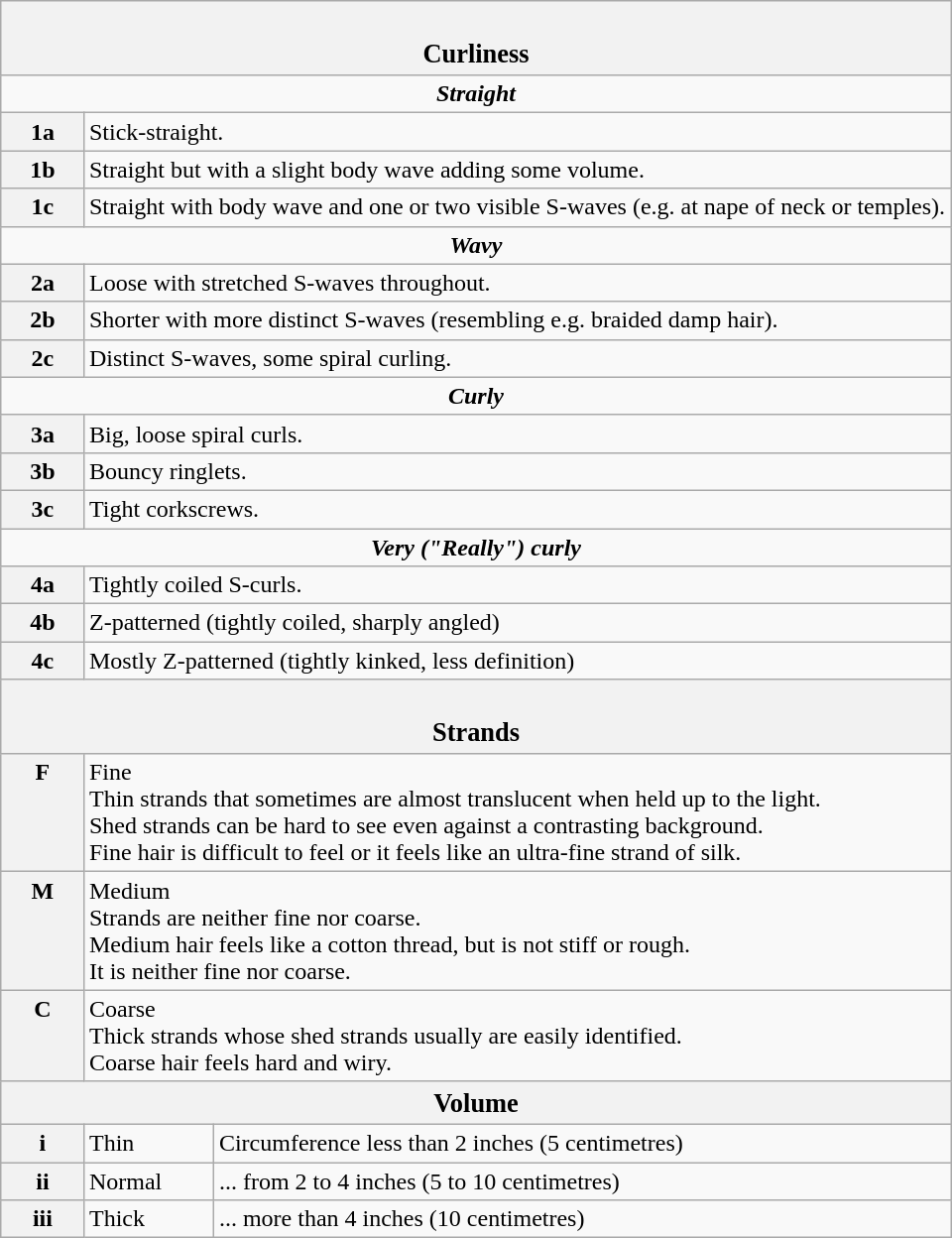<table class="wikitable" style="margin:0 auto;">
<tr>
<th colspan="3" style="font-size:110%;"><br>Curliness</th>
</tr>
<tr>
<td colspan="3" style="text-align:center;"><strong><em>Straight</em></strong></td>
</tr>
<tr>
<th style="width:3.0em;">1a</th>
<td colspan="2">Stick-straight.</td>
</tr>
<tr>
<th>1b</th>
<td colspan="2">Straight but with a slight body wave adding some volume.</td>
</tr>
<tr>
<th>1c</th>
<td colspan="2">Straight with body wave and one or two visible S-waves (e.g. at nape of neck or temples).</td>
</tr>
<tr>
<td colspan="3" style="text-align:center;"><strong><em>Wavy</em></strong></td>
</tr>
<tr>
<th>2a</th>
<td colspan="2">Loose with stretched S-waves throughout.</td>
</tr>
<tr>
<th>2b</th>
<td colspan="2">Shorter with more distinct S-waves (resembling e.g. braided damp hair).</td>
</tr>
<tr>
<th>2c</th>
<td colspan="2">Distinct S-waves, some spiral curling.</td>
</tr>
<tr>
<td colspan="3" style="text-align:center;"><strong><em>Curly</em></strong></td>
</tr>
<tr>
<th>3a</th>
<td colspan="2">Big, loose spiral curls.</td>
</tr>
<tr>
<th>3b</th>
<td colspan="2">Bouncy ringlets.</td>
</tr>
<tr>
<th>3c</th>
<td colspan="2">Tight corkscrews.</td>
</tr>
<tr>
<td colspan="3" style="text-align:center;"><strong><em>Very<strong> ("Really") </strong>curly</em></strong></td>
</tr>
<tr>
<th>4a</th>
<td colspan="2">Tightly coiled S-curls.</td>
</tr>
<tr>
<th>4b</th>
<td colspan="2">Z-patterned (tightly coiled, sharply angled)</td>
</tr>
<tr>
<th>4c</th>
<td colspan="2">Mostly Z-patterned (tightly kinked, less definition)</td>
</tr>
<tr>
<th colspan="3" style="font-size:110%;"><br>Strands</th>
</tr>
<tr style="vertical-align:top;">
<th>F</th>
<td colspan="2">Fine<br>Thin strands that sometimes are almost translucent when held up to the light. <br>Shed strands can be hard to see even against a contrasting background. <br>Fine hair is difficult to feel or it feels like an ultra-fine strand of silk.</td>
</tr>
<tr style="vertical-align:top;">
<th>M</th>
<td colspan="2">Medium<br>Strands are neither fine nor coarse. <br>Medium hair feels like a cotton thread, but is not stiff or rough. <br>It is neither fine nor coarse.</td>
</tr>
<tr style="vertical-align:top;">
<th>C</th>
<td colspan="2">Coarse<br>Thick strands whose shed strands usually are easily identified. <br>Coarse hair feels hard and wiry.</td>
</tr>
<tr>
<th colspan="3" style="font-size:110%;">Volume<br></th>
</tr>
<tr>
<th>i</th>
<td>Thin</td>
<td>Circumference less than 2 inches (5 centimetres)</td>
</tr>
<tr>
<th>ii</th>
<td>Normal</td>
<td>... from 2 to 4 inches (5 to 10 centimetres)</td>
</tr>
<tr>
<th>iii</th>
<td>Thick</td>
<td>... more than 4 inches (10 centimetres)</td>
</tr>
</table>
